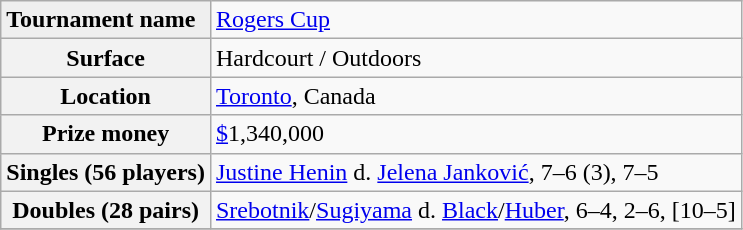<table class="wikitable">
<tr>
<td bgcolor="#EFEFEF"><strong>Tournament name</strong></td>
<td><a href='#'>Rogers Cup</a></td>
</tr>
<tr>
<th>Surface</th>
<td>Hardcourt / Outdoors</td>
</tr>
<tr>
<th>Location</th>
<td><a href='#'>Toronto</a>, Canada</td>
</tr>
<tr>
<th>Prize money</th>
<td><a href='#'>$</a>1,340,000</td>
</tr>
<tr>
<th>Singles (56 players)</th>
<td><a href='#'>Justine Henin</a> d. <a href='#'>Jelena Janković</a>, 7–6 (3), 7–5</td>
</tr>
<tr>
<th>Doubles (28 pairs)</th>
<td><a href='#'>Srebotnik</a>/<a href='#'>Sugiyama</a> d. <a href='#'>Black</a>/<a href='#'>Huber</a>, 6–4, 2–6, [10–5]</td>
</tr>
<tr>
</tr>
</table>
